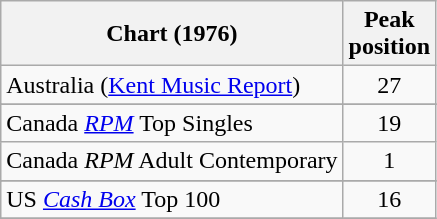<table class="wikitable sortable">
<tr>
<th>Chart (1976)</th>
<th>Peak<br>position</th>
</tr>
<tr>
<td>Australia (<a href='#'>Kent Music Report</a>)</td>
<td style="text-align:center;">27</td>
</tr>
<tr>
</tr>
<tr>
</tr>
<tr>
<td>Canada <em><a href='#'>RPM</a></em> Top Singles</td>
<td style="text-align:center;">19</td>
</tr>
<tr>
<td>Canada <em>RPM</em> Adult Contemporary</td>
<td style="text-align:center;">1</td>
</tr>
<tr>
</tr>
<tr>
</tr>
<tr>
</tr>
<tr>
</tr>
<tr>
</tr>
<tr>
</tr>
<tr>
<td>US <a href='#'><em>Cash Box</em></a> Top 100</td>
<td align="center">16</td>
</tr>
<tr>
</tr>
</table>
